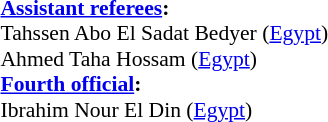<table width=50% style="font-size: 90%">
<tr>
<td><br><strong><a href='#'>Assistant referees</a>:</strong>
<br>Tahssen Abo El Sadat Bedyer (<a href='#'>Egypt</a>)
<br>Ahmed Taha Hossam (<a href='#'>Egypt</a>)
<br><strong><a href='#'>Fourth official</a>:</strong>
<br>Ibrahim Nour El Din (<a href='#'>Egypt</a>)</td>
</tr>
</table>
